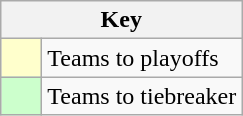<table class="wikitable" style="text-align: center;">
<tr>
<th colspan=2>Key</th>
</tr>
<tr>
<td style="background:#ffffcc; width:20px;"></td>
<td align=left>Teams to playoffs</td>
</tr>
<tr>
<td style="background:#ccffcc; width:20px;"></td>
<td align=left>Teams to tiebreaker</td>
</tr>
</table>
